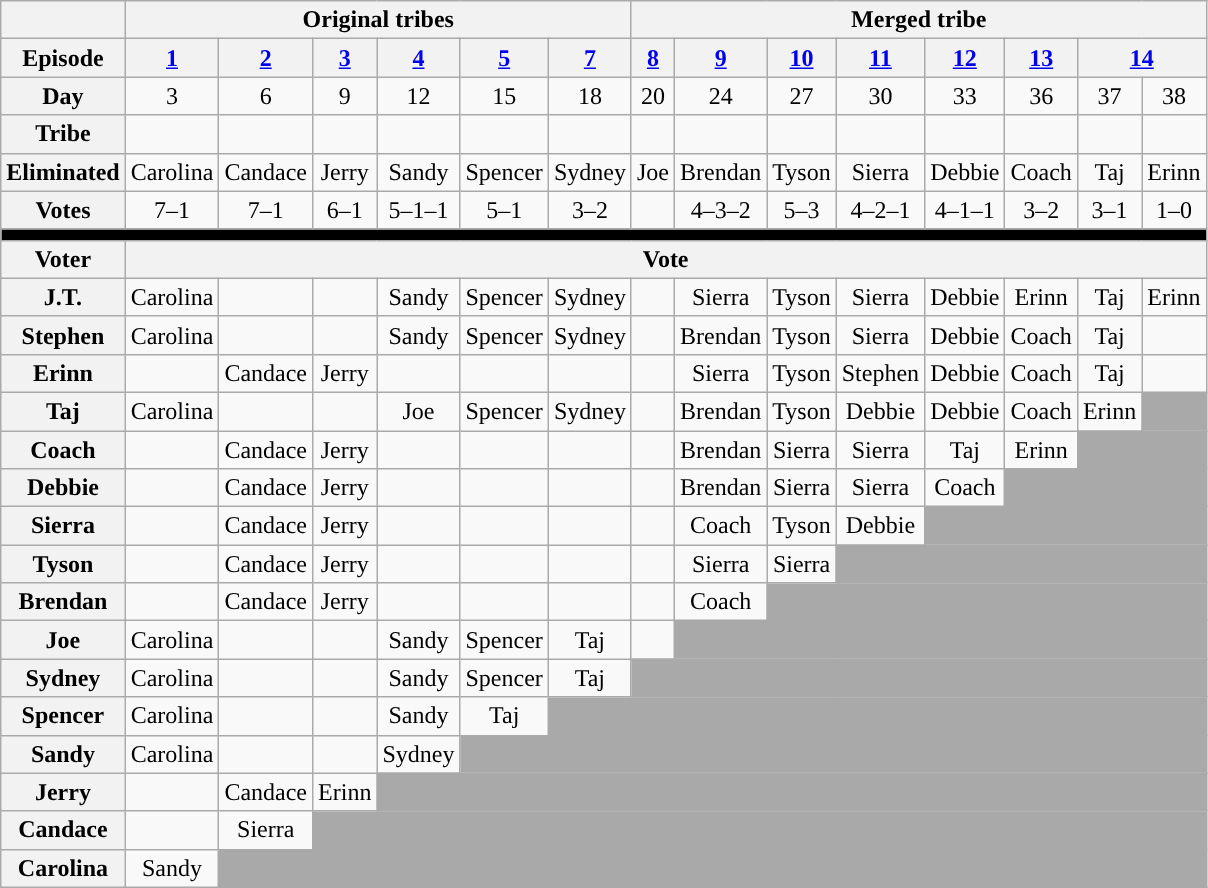<table class="wikitable" style="text-align:center;">
<tr>
<th></th>
<th colspan="6">Original tribes</th>
<th colspan="8">Merged tribe</th>
</tr>
<tr>
<th>Episode</th>
<th><a href='#'>1</a></th>
<th><a href='#'>2</a></th>
<th><a href='#'>3</a></th>
<th><a href='#'>4</a></th>
<th><a href='#'>5</a></th>
<th><a href='#'>7</a></th>
<th><a href='#'>8</a></th>
<th><a href='#'>9</a></th>
<th><a href='#'>10</a></th>
<th><a href='#'>11</a></th>
<th><a href='#'>12</a></th>
<th><a href='#'>13</a></th>
<th colspan="2"><a href='#'>14</a></th>
</tr>
<tr>
<th>Day</th>
<td>3</td>
<td>6</td>
<td>9</td>
<td>12</td>
<td>15</td>
<td>18</td>
<td>20</td>
<td>24</td>
<td>27</td>
<td>30</td>
<td>33</td>
<td>36</td>
<td>37</td>
<td>38</td>
</tr>
<tr>
<th>Tribe</th>
<td></td>
<td></td>
<td></td>
<td></td>
<td></td>
<td></td>
<td></td>
<td></td>
<td></td>
<td></td>
<td></td>
<td></td>
<td></td>
<td></td>
</tr>
<tr>
<th>Eliminated</th>
<td>Carolina</td>
<td>Candace</td>
<td>Jerry</td>
<td>Sandy</td>
<td>Spencer</td>
<td>Sydney</td>
<td>Joe</td>
<td>Brendan</td>
<td>Tyson</td>
<td>Sierra</td>
<td>Debbie</td>
<td>Coach</td>
<td>Taj</td>
<td>Erinn</td>
</tr>
<tr>
<th>Votes</th>
<td>7–1</td>
<td>7–1</td>
<td>6–1</td>
<td>5–1–1</td>
<td>5–1</td>
<td>3–2</td>
<td></td>
<td>4–3–2</td>
<td>5–3</td>
<td>4–2–1</td>
<td>4–1–1</td>
<td>3–2</td>
<td>3–1</td>
<td>1–0</td>
</tr>
<tr>
<td colspan=16 bgcolor=black></td>
</tr>
<tr>
<th>Voter</th>
<th colspan="14">Vote</th>
</tr>
<tr>
<th>J.T.</th>
<td>Carolina</td>
<td></td>
<td></td>
<td>Sandy</td>
<td>Spencer</td>
<td>Sydney</td>
<td></td>
<td>Sierra</td>
<td>Tyson</td>
<td>Sierra</td>
<td>Debbie</td>
<td>Erinn</td>
<td>Taj</td>
<td>Erinn</td>
</tr>
<tr>
<th>Stephen</th>
<td>Carolina</td>
<td></td>
<td></td>
<td>Sandy</td>
<td>Spencer</td>
<td>Sydney</td>
<td></td>
<td>Brendan</td>
<td>Tyson</td>
<td>Sierra</td>
<td>Debbie</td>
<td>Coach</td>
<td>Taj</td>
<td></td>
</tr>
<tr>
<th>Erinn</th>
<td></td>
<td>Candace</td>
<td>Jerry</td>
<td></td>
<td></td>
<td></td>
<td></td>
<td>Sierra</td>
<td>Tyson</td>
<td>Stephen</td>
<td>Debbie</td>
<td>Coach</td>
<td>Taj</td>
<td></td>
</tr>
<tr>
<th>Taj</th>
<td>Carolina</td>
<td></td>
<td></td>
<td>Joe</td>
<td>Spencer</td>
<td>Sydney</td>
<td></td>
<td>Brendan</td>
<td>Tyson</td>
<td>Debbie</td>
<td>Debbie</td>
<td>Coach</td>
<td>Erinn</td>
<td colspan="1" bgcolor="darkgray"></td>
</tr>
<tr>
<th>Coach</th>
<td></td>
<td>Candace</td>
<td>Jerry</td>
<td></td>
<td></td>
<td></td>
<td></td>
<td>Brendan</td>
<td>Sierra</td>
<td>Sierra</td>
<td>Taj</td>
<td>Erinn</td>
<td colspan="2" bgcolor="darkgray"></td>
</tr>
<tr>
<th>Debbie</th>
<td></td>
<td>Candace</td>
<td>Jerry</td>
<td></td>
<td></td>
<td></td>
<td></td>
<td>Brendan</td>
<td>Sierra</td>
<td>Sierra</td>
<td>Coach</td>
<td colspan="3" bgcolor="darkgray"></td>
</tr>
<tr>
<th>Sierra</th>
<td></td>
<td>Candace</td>
<td>Jerry</td>
<td></td>
<td></td>
<td></td>
<td></td>
<td>Coach</td>
<td>Tyson</td>
<td>Debbie</td>
<td colspan="4" bgcolor="darkgray"></td>
</tr>
<tr>
<th>Tyson</th>
<td></td>
<td>Candace</td>
<td>Jerry</td>
<td></td>
<td></td>
<td></td>
<td></td>
<td>Sierra</td>
<td>Sierra</td>
<td colspan="5" bgcolor="darkgray"></td>
</tr>
<tr>
<th>Brendan</th>
<td></td>
<td>Candace</td>
<td>Jerry</td>
<td></td>
<td></td>
<td></td>
<td></td>
<td>Coach</td>
<td colspan="6" bgcolor="darkgray"></td>
</tr>
<tr>
<th>Joe</th>
<td>Carolina</td>
<td></td>
<td></td>
<td>Sandy</td>
<td>Spencer</td>
<td>Taj</td>
<td></td>
<td colspan="9" bgcolor="darkgray"></td>
</tr>
<tr>
<th>Sydney</th>
<td>Carolina</td>
<td></td>
<td></td>
<td>Sandy</td>
<td>Spencer</td>
<td>Taj</td>
<td colspan="10" bgcolor="darkgray"></td>
</tr>
<tr>
<th>Spencer</th>
<td>Carolina</td>
<td></td>
<td></td>
<td>Sandy</td>
<td>Taj</td>
<td colspan="11" bgcolor="darkgray"></td>
</tr>
<tr>
<th>Sandy</th>
<td>Carolina</td>
<td></td>
<td></td>
<td>Sydney</td>
<td colspan="12" bgcolor="darkgray"></td>
</tr>
<tr>
<th>Jerry</th>
<td></td>
<td>Candace</td>
<td>Erinn</td>
<td colspan="13" bgcolor="darkgray"></td>
</tr>
<tr>
<th>Candace</th>
<td></td>
<td>Sierra</td>
<td colspan="14" bgcolor="darkgray"></td>
</tr>
<tr>
<th>Carolina</th>
<td>Sandy</td>
<td colspan="15" bgcolor="darkgray"></td>
</tr>
</table>
